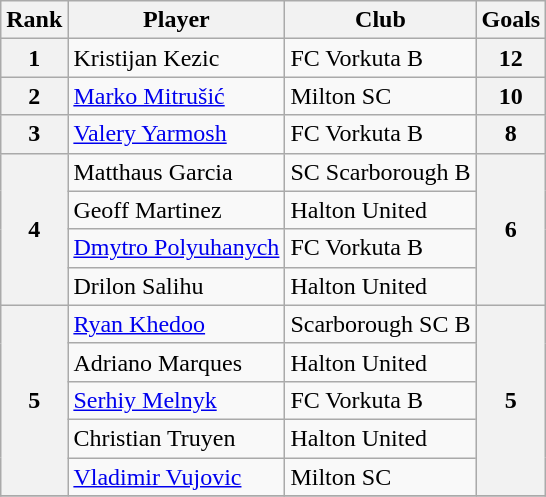<table class="wikitable" style="text-align:center">
<tr>
<th>Rank</th>
<th>Player</th>
<th>Club</th>
<th>Goals</th>
</tr>
<tr>
<th>1</th>
<td align="left"> Kristijan Kezic</td>
<td align="left">FC Vorkuta B</td>
<th>12</th>
</tr>
<tr>
<th>2</th>
<td align="left"> <a href='#'>Marko Mitrušić</a></td>
<td align="left">Milton SC</td>
<th>10</th>
</tr>
<tr>
<th>3</th>
<td align="left"> <a href='#'>Valery Yarmosh</a></td>
<td align="left">FC Vorkuta B</td>
<th>8</th>
</tr>
<tr>
<th rowspan="4">4</th>
<td align="left"> Matthaus Garcia</td>
<td align="left">SC Scarborough B</td>
<th rowspan="4">6</th>
</tr>
<tr>
<td align="left">Geoff Martinez</td>
<td align="left">Halton United</td>
</tr>
<tr>
<td align="left"> <a href='#'>Dmytro Polyuhanych</a></td>
<td align="left">FC Vorkuta B</td>
</tr>
<tr>
<td align="left"> Drilon Salihu</td>
<td align="left">Halton United</td>
</tr>
<tr>
<th rowspan="5">5</th>
<td align="left"> <a href='#'>Ryan Khedoo</a></td>
<td align="left">Scarborough SC B</td>
<th rowspan="5">5</th>
</tr>
<tr>
<td align="left"> Adriano Marques</td>
<td align="left">Halton United</td>
</tr>
<tr>
<td align="left"> <a href='#'>Serhiy Melnyk</a></td>
<td align="left">FC Vorkuta B</td>
</tr>
<tr>
<td align="left"> Christian Truyen</td>
<td align="left">Halton United</td>
</tr>
<tr>
<td align="left"> <a href='#'>Vladimir Vujovic</a></td>
<td align="left">Milton SC</td>
</tr>
<tr>
</tr>
</table>
